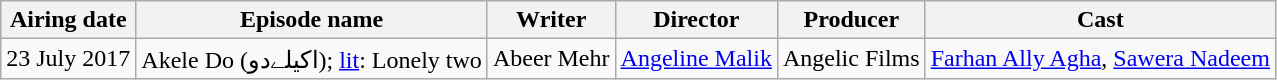<table class="wikitable plainrowheaders">
<tr>
<th>Airing date</th>
<th>Episode name</th>
<th>Writer</th>
<th>Director</th>
<th>Producer</th>
<th>Cast</th>
</tr>
<tr>
<td>23 July 2017</td>
<td>Akele Do (اکیلےدو); <a href='#'>lit</a>: Lonely two</td>
<td>Abeer Mehr</td>
<td><a href='#'>Angeline Malik</a></td>
<td>Angelic Films</td>
<td><a href='#'>Farhan Ally Agha</a>, <a href='#'>Sawera Nadeem</a></td>
</tr>
</table>
